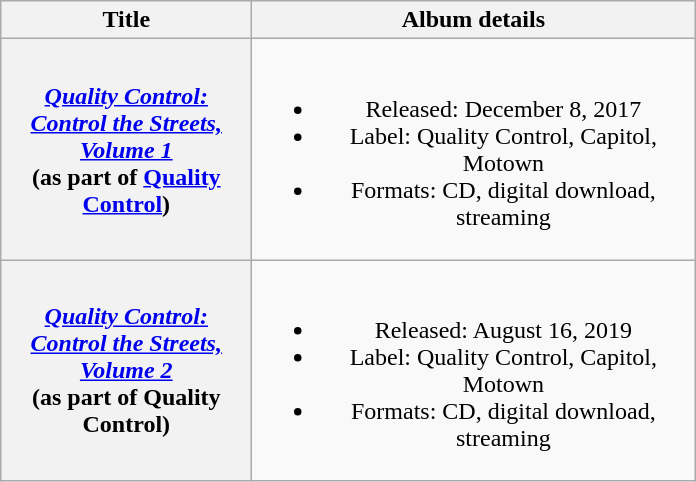<table class="wikitable plainrowheaders" style="text-align:center;">
<tr>
<th scope="col" style="width:10em;">Title</th>
<th scope="col" style="width:18em;">Album details</th>
</tr>
<tr>
<th scope="row"><em><a href='#'>Quality Control: Control the Streets, Volume 1</a></em><br><span>(as part of <a href='#'>Quality Control</a>)</span></th>
<td><br><ul><li>Released: December 8, 2017</li><li>Label: Quality Control, Capitol, Motown</li><li>Formats: CD, digital download, streaming</li></ul></td>
</tr>
<tr>
<th scope="row"><em><a href='#'>Quality Control: Control the Streets, Volume 2</a></em><br><span>(as part of Quality Control)</span></th>
<td><br><ul><li>Released: August 16, 2019</li><li>Label: Quality Control, Capitol, Motown</li><li>Formats: CD, digital download, streaming</li></ul></td>
</tr>
</table>
